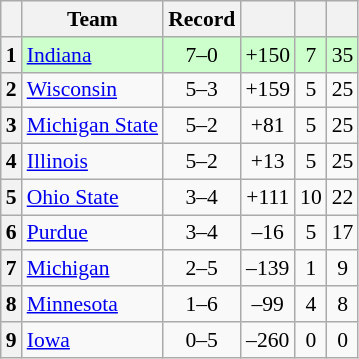<table class="wikitable sortable collapsible collapsed plainrowheaders" style="font-size:90%;">
<tr>
<th scope=col></th>
<th scope=col>Team</th>
<th scope=col>Record</th>
<th scope=col></th>
<th scope=col></th>
<th scope=col></th>
</tr>
<tr bgcolor=ccffcc>
<th align=center>1</th>
<td> <a href='#'>Indiana</a></td>
<td align=center>7–0</td>
<td align=center>+150</td>
<td align=center>7</td>
<td align=center>35</td>
</tr>
<tr>
<th align=center>2</th>
<td> <a href='#'>Wisconsin</a></td>
<td align=center>5–3</td>
<td align=center>+159</td>
<td align=center>5</td>
<td align=center>25</td>
</tr>
<tr>
<th align=center>3</th>
<td> <a href='#'>Michigan State</a></td>
<td align=center>5–2</td>
<td align=center>+81</td>
<td align=center>5</td>
<td align=center>25</td>
</tr>
<tr>
<th align=center>4</th>
<td> <a href='#'>Illinois</a></td>
<td align=center>5–2</td>
<td align=center>+13</td>
<td align=center>5</td>
<td align=center>25</td>
</tr>
<tr>
<th align=center>5</th>
<td> <a href='#'>Ohio State</a></td>
<td align=center>3–4</td>
<td align=center>+111</td>
<td align=center>10</td>
<td align=center>22</td>
</tr>
<tr>
<th align=center>6</th>
<td> <a href='#'>Purdue</a></td>
<td align=center>3–4</td>
<td align=center>–16</td>
<td align=center>5</td>
<td align=center>17</td>
</tr>
<tr>
<th align=center>7</th>
<td> <a href='#'>Michigan</a></td>
<td align=center>2–5</td>
<td align=center>–139</td>
<td align=center>1</td>
<td align=center>9</td>
</tr>
<tr>
<th align=center>8</th>
<td> <a href='#'>Minnesota</a></td>
<td align=center>1–6</td>
<td align=center>–99</td>
<td align=center>4</td>
<td align=center>8</td>
</tr>
<tr>
<th align=center>9</th>
<td> <a href='#'>Iowa</a></td>
<td align=center>0–5</td>
<td align=center>–260</td>
<td align=center>0</td>
<td align=center>0</td>
</tr>
</table>
